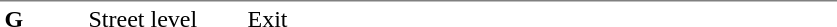<table table border=0 cellspacing=0 cellpadding=3>
<tr>
<td style="border-top:solid 1px gray;" width=50 valign=top><strong>G</strong></td>
<td style="border-top:solid 1px gray;" width=100 valign=top>Street level</td>
<td style="border-top:solid 1px gray;" width=390 valign=top>Exit</td>
</tr>
</table>
